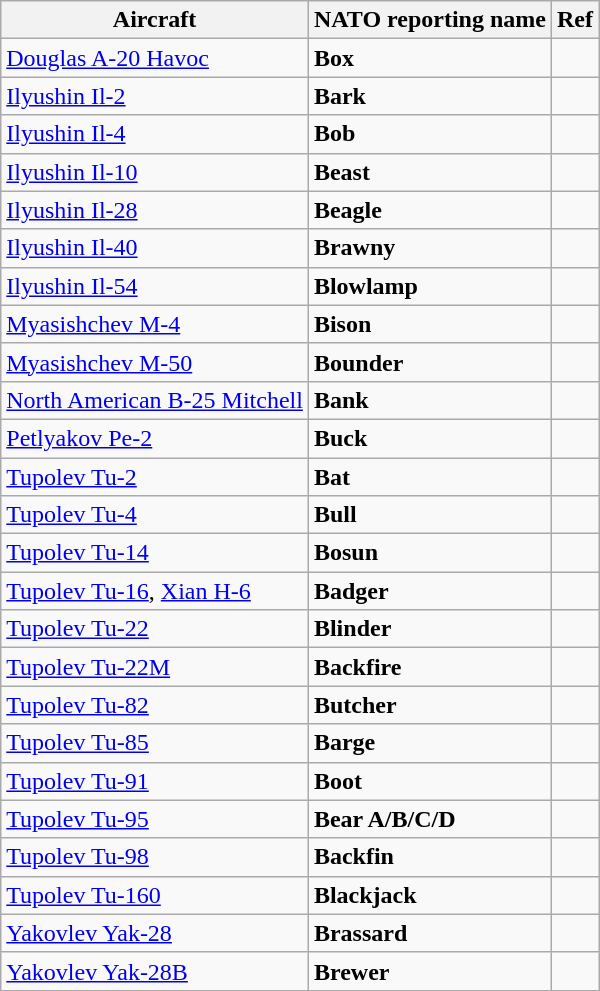<table class="wikitable sortable">
<tr>
<th>Aircraft</th>
<th>NATO reporting name</th>
<th>Ref</th>
</tr>
<tr>
<td><a href='#'>Douglas A-20 Havoc</a></td>
<td><strong>Box</strong></td>
<td></td>
</tr>
<tr>
<td><a href='#'>Ilyushin Il-2</a></td>
<td><strong>Bark</strong></td>
<td></td>
</tr>
<tr>
<td><a href='#'>Ilyushin Il-4</a></td>
<td><strong>Bob</strong></td>
<td></td>
</tr>
<tr>
<td><a href='#'>Ilyushin Il-10</a></td>
<td><strong>Beast</strong></td>
<td></td>
</tr>
<tr>
<td><a href='#'>Ilyushin Il-28</a></td>
<td><strong>Beagle</strong></td>
<td></td>
</tr>
<tr>
<td><a href='#'>Ilyushin Il-40</a></td>
<td><strong>Brawny</strong></td>
<td></td>
</tr>
<tr>
<td><a href='#'>Ilyushin Il-54</a></td>
<td><strong>Blowlamp</strong></td>
<td></td>
</tr>
<tr>
<td><a href='#'>Myasishchev M-4</a></td>
<td><strong>Bison</strong></td>
<td></td>
</tr>
<tr>
<td><a href='#'>Myasishchev M-50</a></td>
<td><strong>Bounder</strong></td>
<td></td>
</tr>
<tr>
<td><a href='#'>North American B-25 Mitchell</a></td>
<td><strong>Bank</strong></td>
<td></td>
</tr>
<tr>
<td><a href='#'>Petlyakov Pe-2</a></td>
<td><strong>Buck</strong></td>
<td></td>
</tr>
<tr>
<td><a href='#'>Tupolev Tu-2</a></td>
<td><strong>Bat</strong></td>
<td></td>
</tr>
<tr>
<td><a href='#'>Tupolev Tu-4</a></td>
<td><strong>Bull</strong></td>
<td></td>
</tr>
<tr>
<td><a href='#'>Tupolev Tu-14</a></td>
<td><strong>Bosun</strong></td>
<td></td>
</tr>
<tr>
<td><a href='#'>Tupolev Tu-16</a>, <a href='#'>Xian H-6</a></td>
<td><strong>Badger</strong></td>
<td></td>
</tr>
<tr>
<td><a href='#'>Tupolev Tu-22</a></td>
<td><strong>Blinder</strong></td>
<td></td>
</tr>
<tr>
<td><a href='#'>Tupolev Tu-22M</a></td>
<td><strong>Backfire</strong></td>
<td></td>
</tr>
<tr>
<td><a href='#'>Tupolev Tu-82</a></td>
<td><strong>Butcher</strong></td>
<td></td>
</tr>
<tr>
<td><a href='#'>Tupolev Tu-85</a></td>
<td><strong>Barge</strong></td>
<td></td>
</tr>
<tr>
<td><a href='#'>Tupolev Tu-91</a></td>
<td><strong>Boot</strong></td>
<td></td>
</tr>
<tr>
<td><a href='#'>Tupolev Tu-95</a></td>
<td><strong>Bear A/B/C/D</strong></td>
<td></td>
</tr>
<tr>
<td><a href='#'>Tupolev Tu-98</a></td>
<td><strong>Backfin</strong></td>
<td></td>
</tr>
<tr>
<td><a href='#'>Tupolev Tu-160</a></td>
<td><strong>Blackjack</strong></td>
<td></td>
</tr>
<tr>
<td><a href='#'>Yakovlev Yak-28</a></td>
<td><strong>Brassard</strong></td>
<td></td>
</tr>
<tr>
<td><a href='#'>Yakovlev Yak-28B</a></td>
<td><strong>Brewer</strong></td>
<td></td>
</tr>
</table>
